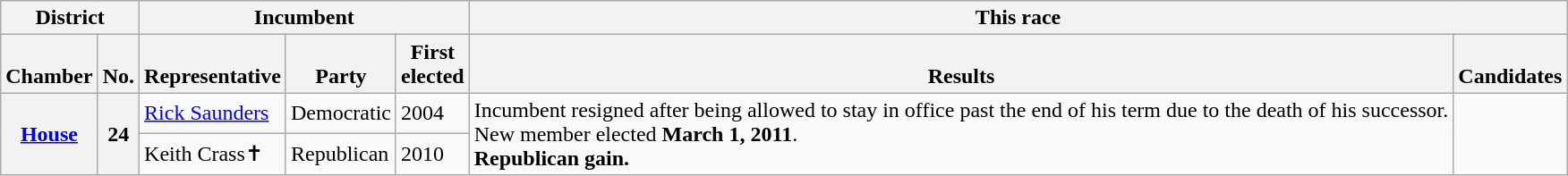<table class="wikitable sortable">
<tr>
<th colspan="2">District</th>
<th colspan="3">Incumbent</th>
<th colspan="2">This race</th>
</tr>
<tr valign="bottom">
<th>Chamber</th>
<th>No.</th>
<th>Representative</th>
<th>Party</th>
<th>First<br>elected</th>
<th>Results</th>
<th>Candidates</th>
</tr>
<tr>
<th rowspan="2"><a href='#'>House</a></th>
<th rowspan="2">24</th>
<td><a href='#'>Rick Saunders</a></td>
<td>Democratic</td>
<td>2004</td>
<td rowspan="2" >Incumbent resigned after being allowed to stay in office past the end of his term due to the death of his successor.<br>New member elected <strong>March 1, 2011</strong>.<br><strong>Republican gain.</strong></td>
<td rowspan="2" nowrap=""></td>
</tr>
<tr>
<td>Keith Crass✝</td>
<td>Republican</td>
<td>2010</td>
</tr>
</table>
